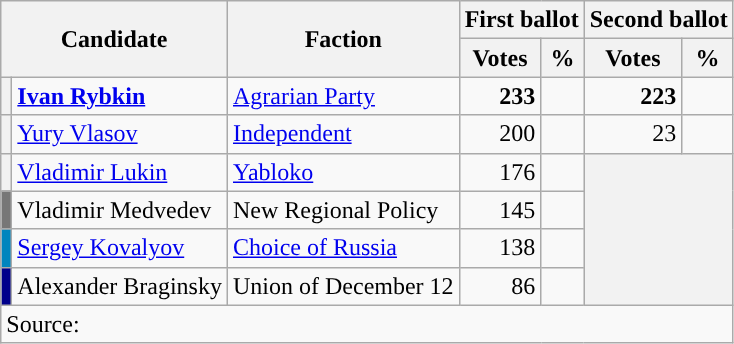<table class=wikitable>
<tr>
<th rowspan=2; colspan=2>Candidate</th>
<th rowspan=2;>Faction</th>
<th colspan=2>First ballot</th>
<th colspan=2>Second ballot</th>
</tr>
<tr>
<th>Votes</th>
<th>%</th>
<th>Votes</th>
<th>%</th>
</tr>
<tr>
<th style="background-color:"></th>
<td> <strong><a href='#'>Ivan Rybkin</a></strong></td>
<td><a href='#'>Agrarian Party</a></td>
<td style="text-align:right"><strong>233</strong></td>
<td style="text-align:right"><strong></strong></td>
<td style="text-align:right"><strong>223</strong></td>
<td style="text-align:right"><strong></strong></td>
</tr>
<tr>
<th style="background-color:"></th>
<td><a href='#'>Yury Vlasov</a></td>
<td><a href='#'>Independent</a></td>
<td style="text-align:right">200</td>
<td style="text-align:right"></td>
<td style="text-align:right">23</td>
<td style="text-align:right"></td>
</tr>
<tr>
<th style="background-color:"></th>
<td><a href='#'>Vladimir Lukin</a></td>
<td><a href='#'>Yabloko</a></td>
<td style="text-align:right">176</td>
<td style="text-align:right"></td>
<th rowspan=4; colspan=4></th>
</tr>
<tr>
<th style="background-color:#777777"></th>
<td>Vladimir Medvedev</td>
<td>New Regional Policy</td>
<td style="text-align:right">145</td>
<td style="text-align:right"></td>
</tr>
<tr>
<th style="background-color:#0085BE"></th>
<td><a href='#'>Sergey Kovalyov</a></td>
<td><a href='#'>Choice of Russia</a></td>
<td style="text-align:right">138</td>
<td style="text-align:right"></td>
</tr>
<tr>
<th style="background-color:darkblue"></th>
<td>Alexander Braginsky</td>
<td>Union of December 12</td>
<td style="text-align:right">86</td>
<td style="text-align:right"></td>
</tr>
<tr>
<td colspan=7>Source:</td>
</tr>
</table>
